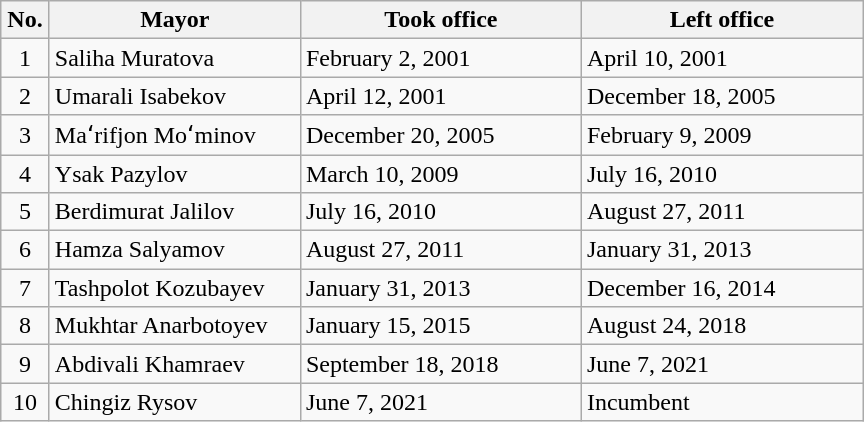<table class="sortable wikitable" style="text-align:left; font-size:100%;">
<tr valign=bottom>
<th width="25px">No.</th>
<th width="160px">Mayor</th>
<th width="180px">Took office</th>
<th width="180px">Left office</th>
</tr>
<tr>
<td align="center">1</td>
<td>Saliha Muratova</td>
<td>February 2, 2001</td>
<td>April 10, 2001</td>
</tr>
<tr>
<td align="center">2</td>
<td>Umarali Isabekov</td>
<td>April 12, 2001</td>
<td>December 18, 2005</td>
</tr>
<tr>
<td align="center">3</td>
<td>Maʻrifjon Moʻminov</td>
<td>December 20, 2005</td>
<td>February 9, 2009</td>
</tr>
<tr>
<td align="center">4</td>
<td>Ysak Pazylov</td>
<td>March 10, 2009</td>
<td>July 16, 2010</td>
</tr>
<tr>
<td align="center">5</td>
<td>Berdimurat Jalilov</td>
<td>July 16, 2010</td>
<td>August 27, 2011</td>
</tr>
<tr>
<td align="center">6</td>
<td>Hamza Salyamov</td>
<td>August 27, 2011</td>
<td>January 31, 2013</td>
</tr>
<tr>
<td align="center">7</td>
<td>Tashpolot Kozubayev</td>
<td>January 31, 2013</td>
<td>December 16, 2014</td>
</tr>
<tr>
<td align="center">8</td>
<td>Mukhtar Anarbotoyev</td>
<td>January 15, 2015</td>
<td>August 24, 2018</td>
</tr>
<tr>
<td align="center">9</td>
<td>Abdivali Khamraev</td>
<td>September 18, 2018</td>
<td>June 7, 2021</td>
</tr>
<tr>
<td align="center">10</td>
<td>Chingiz Rysov</td>
<td>June 7, 2021</td>
<td>Incumbent</td>
</tr>
</table>
